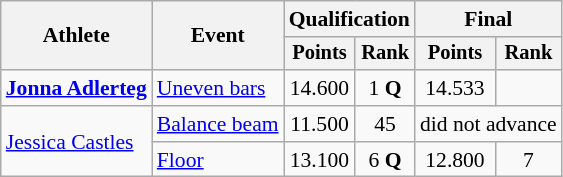<table class=wikitable style="font-size:90%">
<tr>
<th rowspan="2">Athlete</th>
<th rowspan="2">Event</th>
<th colspan="2">Qualification</th>
<th colspan="2">Final</th>
</tr>
<tr style="font-size:95%">
<th>Points</th>
<th>Rank</th>
<th>Points</th>
<th>Rank</th>
</tr>
<tr align=center>
<td align=left><strong><a href='#'>Jonna Adlerteg</a></strong></td>
<td align=left><a href='#'>Uneven bars</a></td>
<td>14.600</td>
<td>1 <strong>Q</strong></td>
<td>14.533</td>
<td></td>
</tr>
<tr align=center>
<td align=left rowspan=2><a href='#'>Jessica Castles</a></td>
<td align=left><a href='#'>Balance beam</a></td>
<td>11.500</td>
<td>45</td>
<td colspan=2>did not advance</td>
</tr>
<tr align=center>
<td align=left><a href='#'>Floor</a></td>
<td>13.100</td>
<td>6 <strong>Q</strong></td>
<td>12.800</td>
<td>7</td>
</tr>
</table>
